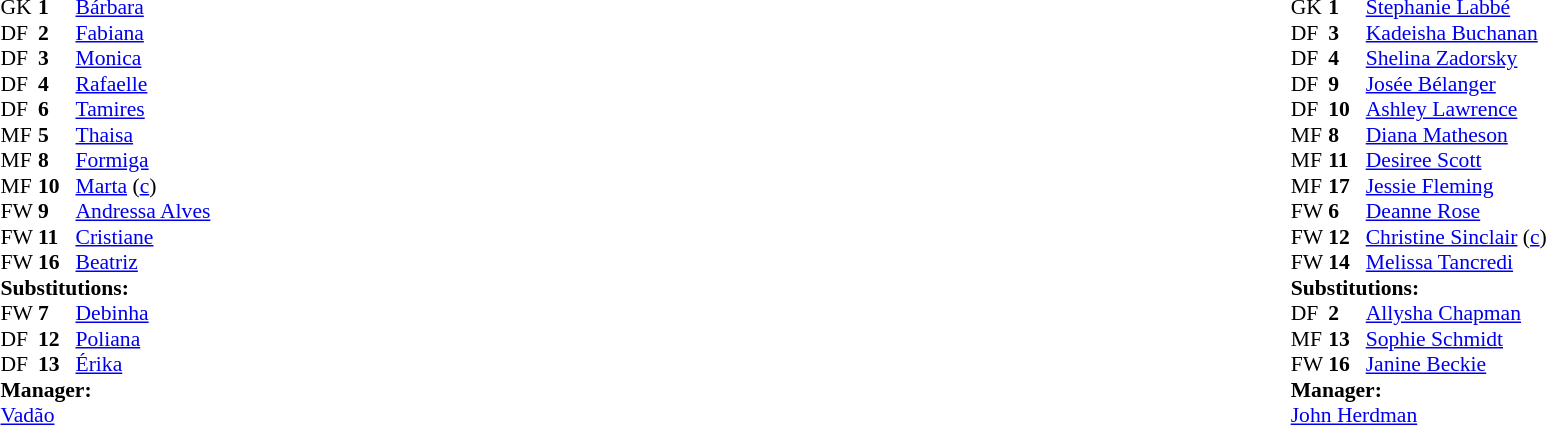<table width="100%">
<tr>
<td valign="top" width="50%"><br><table style="font-size: 90%" cellspacing="0" cellpadding="0">
<tr>
<th width="25"></th>
<th width="25"></th>
</tr>
<tr>
<td>GK</td>
<td><strong>1</strong></td>
<td><a href='#'>Bárbara</a></td>
</tr>
<tr>
<td>DF</td>
<td><strong>2</strong></td>
<td><a href='#'>Fabiana</a></td>
</tr>
<tr>
<td>DF</td>
<td><strong>3</strong></td>
<td><a href='#'>Monica</a></td>
</tr>
<tr>
<td>DF</td>
<td><strong>4</strong></td>
<td><a href='#'>Rafaelle</a></td>
<td></td>
</tr>
<tr>
<td>DF</td>
<td><strong>6</strong></td>
<td><a href='#'>Tamires</a></td>
<td></td>
<td></td>
</tr>
<tr>
<td>MF</td>
<td><strong>5</strong></td>
<td><a href='#'>Thaisa</a></td>
</tr>
<tr>
<td>MF</td>
<td><strong>8</strong></td>
<td><a href='#'>Formiga</a></td>
</tr>
<tr>
<td>MF</td>
<td><strong>10</strong></td>
<td><a href='#'>Marta</a> (<a href='#'>c</a>)</td>
<td></td>
</tr>
<tr>
<td>FW</td>
<td><strong>9</strong></td>
<td><a href='#'>Andressa Alves</a></td>
<td></td>
<td></td>
</tr>
<tr>
<td>FW</td>
<td><strong>11</strong></td>
<td><a href='#'>Cristiane</a></td>
<td></td>
<td></td>
</tr>
<tr>
<td>FW</td>
<td><strong>16</strong></td>
<td><a href='#'>Beatriz</a></td>
</tr>
<tr>
<td colspan=3><strong>Substitutions:</strong></td>
</tr>
<tr>
<td>FW</td>
<td><strong>7</strong></td>
<td><a href='#'>Debinha</a></td>
<td></td>
<td></td>
</tr>
<tr>
<td>DF</td>
<td><strong>12</strong></td>
<td><a href='#'>Poliana</a></td>
<td></td>
<td></td>
</tr>
<tr>
<td>DF</td>
<td><strong>13</strong></td>
<td><a href='#'>Érika</a></td>
<td></td>
<td></td>
</tr>
<tr>
<td colspan=3><strong>Manager:</strong></td>
</tr>
<tr>
<td colspan=3><a href='#'>Vadão</a></td>
</tr>
</table>
</td>
<td valign="top"></td>
<td valign="top" width="50%"><br><table style="font-size: 90%" cellspacing="0" cellpadding="0" align="center">
<tr>
<th width="25"></th>
<th width="25"></th>
</tr>
<tr>
<td>GK</td>
<td><strong>1</strong></td>
<td><a href='#'>Stephanie Labbé</a></td>
</tr>
<tr>
<td>DF</td>
<td><strong>3</strong></td>
<td><a href='#'>Kadeisha Buchanan</a></td>
</tr>
<tr>
<td>DF</td>
<td><strong>4</strong></td>
<td><a href='#'>Shelina Zadorsky</a></td>
</tr>
<tr>
<td>DF</td>
<td><strong>9</strong></td>
<td><a href='#'>Josée Bélanger</a></td>
</tr>
<tr>
<td>DF</td>
<td><strong>10</strong></td>
<td><a href='#'>Ashley Lawrence</a></td>
</tr>
<tr>
<td>MF</td>
<td><strong>8</strong></td>
<td><a href='#'>Diana Matheson</a></td>
<td></td>
<td></td>
</tr>
<tr>
<td>MF</td>
<td><strong>11</strong></td>
<td><a href='#'>Desiree Scott</a></td>
</tr>
<tr>
<td>MF</td>
<td><strong>17</strong></td>
<td><a href='#'>Jessie Fleming</a></td>
</tr>
<tr>
<td>FW</td>
<td><strong>6</strong></td>
<td><a href='#'>Deanne Rose</a></td>
<td></td>
<td></td>
</tr>
<tr>
<td>FW</td>
<td><strong>12</strong></td>
<td><a href='#'>Christine Sinclair</a> (<a href='#'>c</a>)</td>
</tr>
<tr>
<td>FW</td>
<td><strong>14</strong></td>
<td><a href='#'>Melissa Tancredi</a></td>
<td></td>
<td></td>
</tr>
<tr>
<td colspan=3><strong>Substitutions:</strong></td>
</tr>
<tr>
<td>DF</td>
<td><strong>2</strong></td>
<td><a href='#'>Allysha Chapman</a></td>
<td></td>
<td></td>
</tr>
<tr>
<td>MF</td>
<td><strong>13</strong></td>
<td><a href='#'>Sophie Schmidt</a></td>
<td></td>
<td></td>
</tr>
<tr>
<td>FW</td>
<td><strong>16</strong></td>
<td><a href='#'>Janine Beckie</a></td>
<td></td>
<td></td>
</tr>
<tr>
<td colspan=3><strong>Manager:</strong></td>
</tr>
<tr>
<td colspan=3><a href='#'>John Herdman</a></td>
</tr>
</table>
</td>
</tr>
</table>
